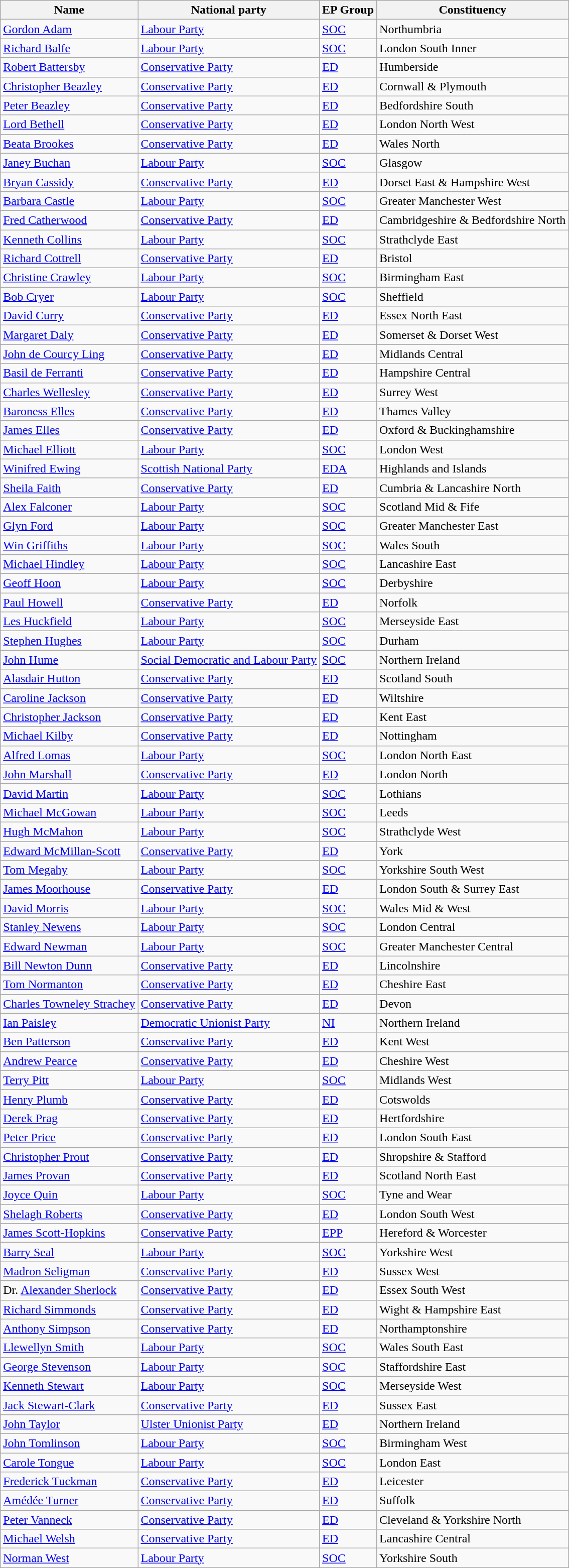<table class="sortable wikitable">
<tr>
<th>Name</th>
<th>National party</th>
<th>EP Group</th>
<th>Constituency</th>
</tr>
<tr>
<td><a href='#'>Gordon Adam</a></td>
<td> <a href='#'>Labour Party</a></td>
<td> <a href='#'>SOC</a></td>
<td>Northumbria</td>
</tr>
<tr>
<td><a href='#'>Richard Balfe</a></td>
<td> <a href='#'>Labour Party</a></td>
<td> <a href='#'>SOC</a></td>
<td>London South Inner</td>
</tr>
<tr>
<td><a href='#'>Robert Battersby</a></td>
<td> <a href='#'>Conservative Party</a></td>
<td> <a href='#'>ED</a></td>
<td>Humberside</td>
</tr>
<tr>
<td><a href='#'>Christopher Beazley</a></td>
<td> <a href='#'>Conservative Party</a></td>
<td> <a href='#'>ED</a></td>
<td>Cornwall & Plymouth</td>
</tr>
<tr>
<td><a href='#'>Peter Beazley</a></td>
<td> <a href='#'>Conservative Party</a></td>
<td> <a href='#'>ED</a></td>
<td>Bedfordshire South</td>
</tr>
<tr>
<td><a href='#'>Lord Bethell</a></td>
<td> <a href='#'>Conservative Party</a></td>
<td> <a href='#'>ED</a></td>
<td>London North West</td>
</tr>
<tr>
<td><a href='#'>Beata Brookes</a></td>
<td> <a href='#'>Conservative Party</a></td>
<td> <a href='#'>ED</a></td>
<td>Wales North</td>
</tr>
<tr>
<td><a href='#'>Janey Buchan</a></td>
<td> <a href='#'>Labour Party</a></td>
<td> <a href='#'>SOC</a></td>
<td>Glasgow</td>
</tr>
<tr>
<td><a href='#'>Bryan Cassidy</a></td>
<td> <a href='#'>Conservative Party</a></td>
<td> <a href='#'>ED</a></td>
<td>Dorset East & Hampshire West</td>
</tr>
<tr>
<td><a href='#'>Barbara Castle</a></td>
<td> <a href='#'>Labour Party</a></td>
<td> <a href='#'>SOC</a></td>
<td>Greater Manchester West</td>
</tr>
<tr>
<td><a href='#'>Fred Catherwood</a></td>
<td> <a href='#'>Conservative Party</a></td>
<td> <a href='#'>ED</a></td>
<td>Cambridgeshire & Bedfordshire North</td>
</tr>
<tr>
<td><a href='#'>Kenneth Collins</a></td>
<td> <a href='#'>Labour Party</a></td>
<td> <a href='#'>SOC</a></td>
<td>Strathclyde East</td>
</tr>
<tr>
<td><a href='#'>Richard Cottrell</a></td>
<td> <a href='#'>Conservative Party</a></td>
<td> <a href='#'>ED</a></td>
<td>Bristol</td>
</tr>
<tr>
<td><a href='#'>Christine Crawley</a></td>
<td> <a href='#'>Labour Party</a></td>
<td> <a href='#'>SOC</a></td>
<td>Birmingham East</td>
</tr>
<tr>
<td><a href='#'>Bob Cryer</a></td>
<td> <a href='#'>Labour Party</a></td>
<td> <a href='#'>SOC</a></td>
<td>Sheffield</td>
</tr>
<tr>
<td><a href='#'>David Curry</a></td>
<td> <a href='#'>Conservative Party</a></td>
<td> <a href='#'>ED</a></td>
<td>Essex North East</td>
</tr>
<tr>
<td><a href='#'>Margaret Daly</a></td>
<td> <a href='#'>Conservative Party</a></td>
<td> <a href='#'>ED</a></td>
<td>Somerset & Dorset West</td>
</tr>
<tr>
<td><a href='#'>John de Courcy Ling</a></td>
<td> <a href='#'>Conservative Party</a></td>
<td> <a href='#'>ED</a></td>
<td>Midlands Central</td>
</tr>
<tr>
<td><a href='#'>Basil de Ferranti</a></td>
<td> <a href='#'>Conservative Party</a></td>
<td> <a href='#'>ED</a></td>
<td>Hampshire Central</td>
</tr>
<tr>
<td><a href='#'>Charles Wellesley</a></td>
<td> <a href='#'>Conservative Party</a></td>
<td> <a href='#'>ED</a></td>
<td>Surrey West</td>
</tr>
<tr>
<td><a href='#'>Baroness Elles</a></td>
<td> <a href='#'>Conservative Party</a></td>
<td> <a href='#'>ED</a></td>
<td>Thames Valley</td>
</tr>
<tr>
<td><a href='#'>James Elles</a></td>
<td> <a href='#'>Conservative Party</a></td>
<td> <a href='#'>ED</a></td>
<td>Oxford & Buckinghamshire</td>
</tr>
<tr>
<td><a href='#'>Michael Elliott</a></td>
<td> <a href='#'>Labour Party</a></td>
<td> <a href='#'>SOC</a></td>
<td>London West</td>
</tr>
<tr>
<td><a href='#'>Winifred Ewing</a></td>
<td> <a href='#'>Scottish National Party</a></td>
<td> <a href='#'>EDA</a></td>
<td>Highlands and Islands</td>
</tr>
<tr>
<td><a href='#'>Sheila Faith</a></td>
<td> <a href='#'>Conservative Party</a></td>
<td> <a href='#'>ED</a></td>
<td>Cumbria & Lancashire North</td>
</tr>
<tr>
<td><a href='#'>Alex Falconer</a></td>
<td> <a href='#'>Labour Party</a></td>
<td> <a href='#'>SOC</a></td>
<td>Scotland Mid & Fife</td>
</tr>
<tr>
<td><a href='#'>Glyn Ford</a></td>
<td> <a href='#'>Labour Party</a></td>
<td> <a href='#'>SOC</a></td>
<td>Greater Manchester East</td>
</tr>
<tr>
<td><a href='#'>Win Griffiths</a></td>
<td> <a href='#'>Labour Party</a></td>
<td> <a href='#'>SOC</a></td>
<td>Wales South</td>
</tr>
<tr>
<td><a href='#'>Michael Hindley</a></td>
<td> <a href='#'>Labour Party</a></td>
<td> <a href='#'>SOC</a></td>
<td>Lancashire East</td>
</tr>
<tr>
<td><a href='#'>Geoff Hoon</a></td>
<td> <a href='#'>Labour Party</a></td>
<td> <a href='#'>SOC</a></td>
<td>Derbyshire</td>
</tr>
<tr>
<td><a href='#'>Paul Howell</a></td>
<td> <a href='#'>Conservative Party</a></td>
<td> <a href='#'>ED</a></td>
<td>Norfolk</td>
</tr>
<tr>
<td><a href='#'>Les Huckfield</a></td>
<td> <a href='#'>Labour Party</a></td>
<td> <a href='#'>SOC</a></td>
<td>Merseyside East</td>
</tr>
<tr>
<td><a href='#'>Stephen Hughes</a></td>
<td> <a href='#'>Labour Party</a></td>
<td> <a href='#'>SOC</a></td>
<td>Durham</td>
</tr>
<tr>
<td><a href='#'>John Hume</a></td>
<td> <a href='#'>Social Democratic and Labour Party</a></td>
<td> <a href='#'>SOC</a></td>
<td>Northern Ireland</td>
</tr>
<tr>
<td><a href='#'>Alasdair Hutton</a></td>
<td> <a href='#'>Conservative Party</a></td>
<td> <a href='#'>ED</a></td>
<td>Scotland South</td>
</tr>
<tr>
<td><a href='#'>Caroline Jackson</a></td>
<td> <a href='#'>Conservative Party</a></td>
<td> <a href='#'>ED</a></td>
<td>Wiltshire</td>
</tr>
<tr>
<td><a href='#'>Christopher Jackson</a></td>
<td> <a href='#'>Conservative Party</a></td>
<td> <a href='#'>ED</a></td>
<td>Kent East</td>
</tr>
<tr>
<td><a href='#'>Michael Kilby</a></td>
<td> <a href='#'>Conservative Party</a></td>
<td> <a href='#'>ED</a></td>
<td>Nottingham</td>
</tr>
<tr>
<td><a href='#'>Alfred Lomas</a></td>
<td> <a href='#'>Labour Party</a></td>
<td> <a href='#'>SOC</a></td>
<td>London North East</td>
</tr>
<tr>
<td><a href='#'>John Marshall</a></td>
<td> <a href='#'>Conservative Party</a></td>
<td> <a href='#'>ED</a></td>
<td>London North</td>
</tr>
<tr>
<td><a href='#'>David Martin</a></td>
<td> <a href='#'>Labour Party</a></td>
<td> <a href='#'>SOC</a></td>
<td>Lothians</td>
</tr>
<tr>
<td><a href='#'>Michael McGowan</a></td>
<td> <a href='#'>Labour Party</a></td>
<td> <a href='#'>SOC</a></td>
<td>Leeds</td>
</tr>
<tr>
<td><a href='#'>Hugh McMahon</a></td>
<td> <a href='#'>Labour Party</a></td>
<td> <a href='#'>SOC</a></td>
<td>Strathclyde West</td>
</tr>
<tr>
<td><a href='#'>Edward McMillan-Scott</a></td>
<td> <a href='#'>Conservative Party</a></td>
<td> <a href='#'>ED</a></td>
<td>York</td>
</tr>
<tr>
<td><a href='#'>Tom Megahy</a></td>
<td> <a href='#'>Labour Party</a></td>
<td> <a href='#'>SOC</a></td>
<td>Yorkshire South West</td>
</tr>
<tr>
<td><a href='#'>James Moorhouse</a></td>
<td> <a href='#'>Conservative Party</a></td>
<td> <a href='#'>ED</a></td>
<td>London South & Surrey East</td>
</tr>
<tr>
<td><a href='#'>David Morris</a></td>
<td> <a href='#'>Labour Party</a></td>
<td> <a href='#'>SOC</a></td>
<td>Wales Mid & West</td>
</tr>
<tr>
<td><a href='#'>Stanley Newens</a></td>
<td> <a href='#'>Labour Party</a></td>
<td> <a href='#'>SOC</a></td>
<td>London Central</td>
</tr>
<tr>
<td><a href='#'>Edward Newman</a></td>
<td> <a href='#'>Labour Party</a></td>
<td> <a href='#'>SOC</a></td>
<td>Greater Manchester Central</td>
</tr>
<tr>
<td><a href='#'>Bill Newton Dunn</a></td>
<td> <a href='#'>Conservative Party</a></td>
<td> <a href='#'>ED</a></td>
<td>Lincolnshire</td>
</tr>
<tr>
<td><a href='#'>Tom Normanton</a></td>
<td> <a href='#'>Conservative Party</a></td>
<td> <a href='#'>ED</a></td>
<td>Cheshire East</td>
</tr>
<tr>
<td><a href='#'>Charles Towneley Strachey</a></td>
<td> <a href='#'>Conservative Party</a></td>
<td> <a href='#'>ED</a></td>
<td>Devon</td>
</tr>
<tr>
<td><a href='#'>Ian Paisley</a></td>
<td> <a href='#'>Democratic Unionist Party</a></td>
<td> <a href='#'>NI</a></td>
<td>Northern Ireland</td>
</tr>
<tr>
<td><a href='#'>Ben Patterson</a></td>
<td> <a href='#'>Conservative Party</a></td>
<td> <a href='#'>ED</a></td>
<td>Kent West</td>
</tr>
<tr>
<td><a href='#'>Andrew Pearce</a></td>
<td> <a href='#'>Conservative Party</a></td>
<td> <a href='#'>ED</a></td>
<td>Cheshire West</td>
</tr>
<tr>
<td><a href='#'>Terry Pitt</a></td>
<td> <a href='#'>Labour Party</a></td>
<td> <a href='#'>SOC</a></td>
<td>Midlands West</td>
</tr>
<tr>
<td><a href='#'>Henry Plumb</a></td>
<td> <a href='#'>Conservative Party</a></td>
<td> <a href='#'>ED</a></td>
<td>Cotswolds</td>
</tr>
<tr>
<td><a href='#'>Derek Prag</a></td>
<td> <a href='#'>Conservative Party</a></td>
<td> <a href='#'>ED</a></td>
<td>Hertfordshire</td>
</tr>
<tr>
<td><a href='#'>Peter Price</a></td>
<td> <a href='#'>Conservative Party</a></td>
<td> <a href='#'>ED</a></td>
<td>London South East</td>
</tr>
<tr>
<td><a href='#'>Christopher Prout</a></td>
<td> <a href='#'>Conservative Party</a></td>
<td> <a href='#'>ED</a></td>
<td>Shropshire & Stafford</td>
</tr>
<tr>
<td><a href='#'>James Provan</a></td>
<td> <a href='#'>Conservative Party</a></td>
<td> <a href='#'>ED</a></td>
<td>Scotland North East</td>
</tr>
<tr>
<td><a href='#'>Joyce Quin</a></td>
<td> <a href='#'>Labour Party</a></td>
<td> <a href='#'>SOC</a></td>
<td>Tyne and Wear</td>
</tr>
<tr>
<td><a href='#'>Shelagh Roberts</a></td>
<td> <a href='#'>Conservative Party</a></td>
<td> <a href='#'>ED</a></td>
<td>London South West</td>
</tr>
<tr>
<td><a href='#'>James Scott-Hopkins</a></td>
<td> <a href='#'>Conservative Party</a></td>
<td> <a href='#'>EPP</a></td>
<td>Hereford & Worcester</td>
</tr>
<tr>
<td><a href='#'>Barry Seal</a></td>
<td> <a href='#'>Labour Party</a></td>
<td> <a href='#'>SOC</a></td>
<td>Yorkshire West</td>
</tr>
<tr>
<td><a href='#'>Madron Seligman</a></td>
<td> <a href='#'>Conservative Party</a></td>
<td> <a href='#'>ED</a></td>
<td>Sussex West</td>
</tr>
<tr>
<td>Dr. <a href='#'>Alexander Sherlock</a></td>
<td> <a href='#'>Conservative Party</a></td>
<td> <a href='#'>ED</a></td>
<td>Essex South West</td>
</tr>
<tr>
<td><a href='#'>Richard Simmonds</a></td>
<td> <a href='#'>Conservative Party</a></td>
<td> <a href='#'>ED</a></td>
<td>Wight & Hampshire East</td>
</tr>
<tr>
<td><a href='#'>Anthony Simpson</a></td>
<td> <a href='#'>Conservative Party</a></td>
<td> <a href='#'>ED</a></td>
<td>Northamptonshire</td>
</tr>
<tr>
<td><a href='#'>Llewellyn Smith</a></td>
<td> <a href='#'>Labour Party</a></td>
<td> <a href='#'>SOC</a></td>
<td>Wales South East</td>
</tr>
<tr>
<td><a href='#'>George Stevenson</a></td>
<td> <a href='#'>Labour Party</a></td>
<td> <a href='#'>SOC</a></td>
<td>Staffordshire East</td>
</tr>
<tr>
<td><a href='#'>Kenneth Stewart</a></td>
<td> <a href='#'>Labour Party</a></td>
<td> <a href='#'>SOC</a></td>
<td>Merseyside West</td>
</tr>
<tr>
<td><a href='#'>Jack Stewart-Clark</a></td>
<td> <a href='#'>Conservative Party</a></td>
<td> <a href='#'>ED</a></td>
<td>Sussex East</td>
</tr>
<tr>
<td><a href='#'>John Taylor</a></td>
<td> <a href='#'>Ulster Unionist Party</a></td>
<td> <a href='#'>ED</a></td>
<td>Northern Ireland</td>
</tr>
<tr>
<td><a href='#'>John Tomlinson</a></td>
<td> <a href='#'>Labour Party</a></td>
<td> <a href='#'>SOC</a></td>
<td>Birmingham West</td>
</tr>
<tr>
<td><a href='#'>Carole Tongue</a></td>
<td> <a href='#'>Labour Party</a></td>
<td> <a href='#'>SOC</a></td>
<td>London East</td>
</tr>
<tr>
<td><a href='#'>Frederick Tuckman</a></td>
<td> <a href='#'>Conservative Party</a></td>
<td> <a href='#'>ED</a></td>
<td>Leicester</td>
</tr>
<tr>
<td><a href='#'>Amédée Turner</a></td>
<td> <a href='#'>Conservative Party</a></td>
<td> <a href='#'>ED</a></td>
<td>Suffolk</td>
</tr>
<tr>
<td><a href='#'>Peter Vanneck</a></td>
<td> <a href='#'>Conservative Party</a></td>
<td> <a href='#'>ED</a></td>
<td>Cleveland & Yorkshire North</td>
</tr>
<tr>
<td><a href='#'>Michael Welsh</a></td>
<td> <a href='#'>Conservative Party</a></td>
<td> <a href='#'>ED</a></td>
<td>Lancashire Central</td>
</tr>
<tr>
<td><a href='#'>Norman West</a></td>
<td> <a href='#'>Labour Party</a></td>
<td> <a href='#'>SOC</a></td>
<td>Yorkshire South</td>
</tr>
</table>
